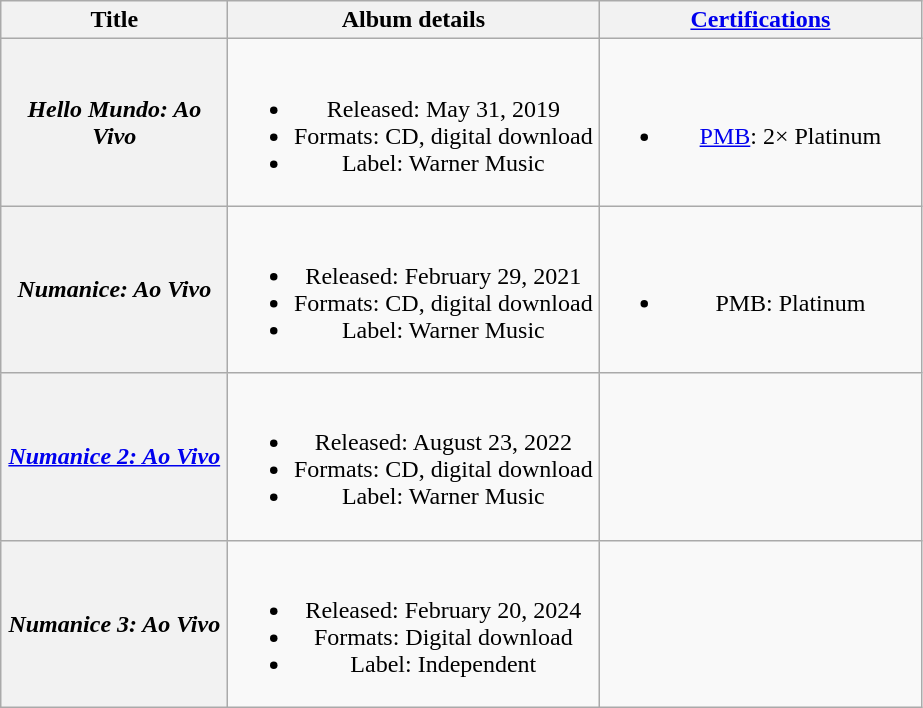<table class="wikitable plainrowheaders" style="text-align:center;">
<tr>
<th scope="col" style="width:9em;">Title</th>
<th scope="col" style="width:15em;">Album details</th>
<th scope="col" style="width:13em;"><a href='#'>Certifications</a></th>
</tr>
<tr>
<th scope="row"><em>Hello Mundo: Ao Vivo</em></th>
<td><br><ul><li>Released: May 31, 2019</li><li>Formats: CD, digital download</li><li>Label: Warner Music</li></ul></td>
<td><br><ul><li><a href='#'>PMB</a>: 2× Platinum</li></ul></td>
</tr>
<tr>
<th scope="row"><em>Numanice: Ao Vivo</em></th>
<td><br><ul><li>Released: February 29, 2021</li><li>Formats: CD, digital download</li><li>Label: Warner Music</li></ul></td>
<td><br><ul><li>PMB: Platinum</li></ul></td>
</tr>
<tr>
<th scope="row"><em><a href='#'>Numanice 2: Ao Vivo</a></em></th>
<td><br><ul><li>Released: August 23, 2022</li><li>Formats: CD, digital download</li><li>Label: Warner Music</li></ul></td>
</tr>
<tr>
<th scope="row"><em>Numanice 3: Ao Vivo</em></th>
<td><br><ul><li>Released: February 20, 2024</li><li>Formats: Digital download</li><li>Label: Independent</li></ul></td>
<td></td>
</tr>
</table>
